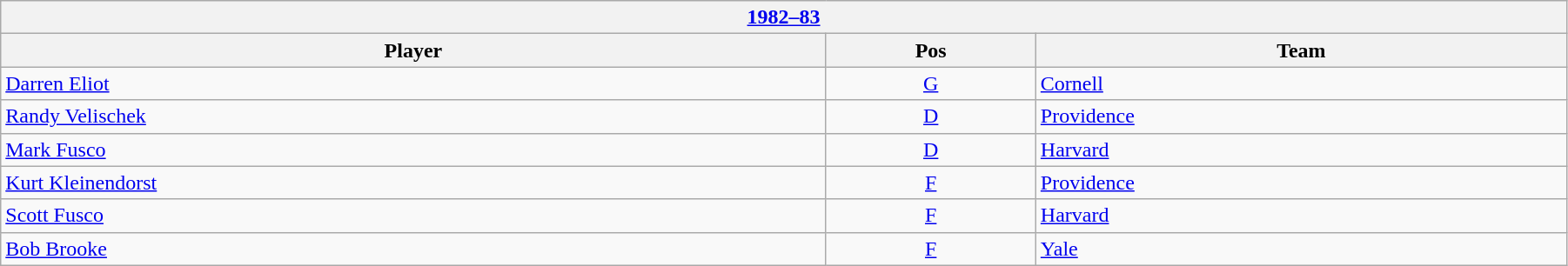<table class="wikitable" width=95%>
<tr>
<th colspan=3><a href='#'>1982–83</a></th>
</tr>
<tr>
<th>Player</th>
<th>Pos</th>
<th>Team</th>
</tr>
<tr>
<td><a href='#'>Darren Eliot</a></td>
<td align=center><a href='#'>G</a></td>
<td><a href='#'>Cornell</a></td>
</tr>
<tr>
<td><a href='#'>Randy Velischek</a></td>
<td align=center><a href='#'>D</a></td>
<td><a href='#'>Providence</a></td>
</tr>
<tr>
<td><a href='#'>Mark Fusco</a></td>
<td align=center><a href='#'>D</a></td>
<td><a href='#'>Harvard</a></td>
</tr>
<tr>
<td><a href='#'>Kurt Kleinendorst</a></td>
<td align=center><a href='#'>F</a></td>
<td><a href='#'>Providence</a></td>
</tr>
<tr>
<td><a href='#'>Scott Fusco</a></td>
<td align=center><a href='#'>F</a></td>
<td><a href='#'>Harvard</a></td>
</tr>
<tr>
<td><a href='#'>Bob Brooke</a></td>
<td align=center><a href='#'>F</a></td>
<td><a href='#'>Yale</a></td>
</tr>
</table>
